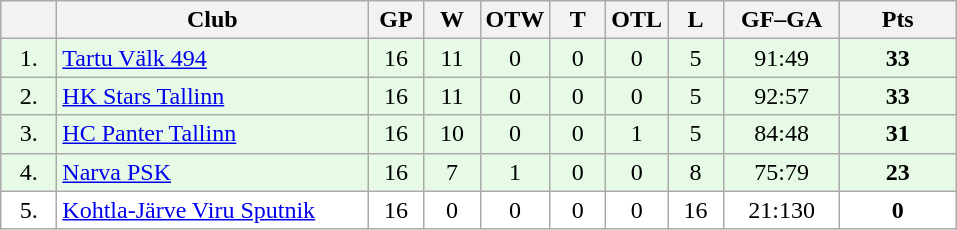<table class="wikitable">
<tr>
<th width="30"></th>
<th width="200">Club</th>
<th width="30">GP</th>
<th width="30">W</th>
<th width="30">OTW</th>
<th width="30">T</th>
<th width="30">OTL</th>
<th width="30">L</th>
<th width="70">GF–GA</th>
<th width="70">Pts</th>
</tr>
<tr bgcolor="#e6fae6" align="center">
<td>1.</td>
<td align="left"><a href='#'>Tartu Välk 494</a></td>
<td>16</td>
<td>11</td>
<td>0</td>
<td>0</td>
<td>0</td>
<td>5</td>
<td>91:49</td>
<td><strong>33</strong></td>
</tr>
<tr bgcolor="#e6fae6" align="center">
<td>2.</td>
<td align="left"><a href='#'>HK Stars Tallinn</a></td>
<td>16</td>
<td>11</td>
<td>0</td>
<td>0</td>
<td>0</td>
<td>5</td>
<td>92:57</td>
<td><strong>33</strong></td>
</tr>
<tr bgcolor="#e6fae6" align="center">
<td>3.</td>
<td align="left"><a href='#'>HC Panter Tallinn</a></td>
<td>16</td>
<td>10</td>
<td>0</td>
<td>0</td>
<td>1</td>
<td>5</td>
<td>84:48</td>
<td><strong>31</strong></td>
</tr>
<tr bgcolor="#e6fae6" align="center">
<td>4.</td>
<td align="left"><a href='#'>Narva PSK</a></td>
<td>16</td>
<td>7</td>
<td>1</td>
<td>0</td>
<td>0</td>
<td>8</td>
<td>75:79</td>
<td><strong>23</strong></td>
</tr>
<tr bgcolor="#FFFFFF" align="center">
<td>5.</td>
<td align="left"><a href='#'>Kohtla-Järve Viru Sputnik</a></td>
<td>16</td>
<td>0</td>
<td>0</td>
<td>0</td>
<td>0</td>
<td>16</td>
<td>21:130</td>
<td><strong>0</strong></td>
</tr>
</table>
